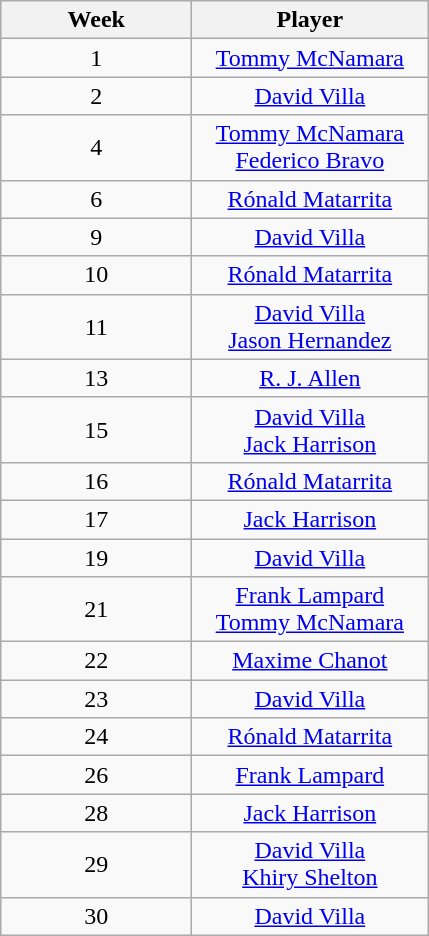<table class="wikitable" style="text-align:center">
<tr>
<th>Week</th>
<th>Player</th>
</tr>
<tr>
<td style="width:120px;">1</td>
<td style="width:150px;"> <a href='#'>Tommy McNamara</a></td>
</tr>
<tr>
<td style="width:120px;">2</td>
<td style="width:150px;"> <a href='#'>David Villa</a></td>
</tr>
<tr>
<td style="width:120px;">4</td>
<td style="width:150px;"> <a href='#'>Tommy McNamara</a> <br>  <a href='#'>Federico Bravo</a></td>
</tr>
<tr>
<td style="width:120px;">6</td>
<td style="width:150px;"> <a href='#'>Rónald Matarrita</a></td>
</tr>
<tr>
<td style="width:120px;">9</td>
<td style="width:150px;"> <a href='#'>David Villa</a></td>
</tr>
<tr>
<td style="width:120px;">10</td>
<td style="width:150px;"> <a href='#'>Rónald Matarrita</a></td>
</tr>
<tr>
<td style="width:120px;">11</td>
<td style="width:150px;"> <a href='#'>David Villa</a> <br>  <a href='#'>Jason Hernandez</a></td>
</tr>
<tr>
<td style="width:120px;">13</td>
<td style="width:150px;"> <a href='#'>R. J. Allen</a></td>
</tr>
<tr>
<td style="width:120px;">15</td>
<td style="width:150px;"> <a href='#'>David Villa</a> <br>  <a href='#'>Jack Harrison</a></td>
</tr>
<tr>
<td style="width:120px;">16</td>
<td style="width:150px;"> <a href='#'>Rónald Matarrita</a></td>
</tr>
<tr>
<td style="width:120px;">17</td>
<td style="width:150px;"> <a href='#'>Jack Harrison</a></td>
</tr>
<tr>
<td style="width:120px;">19</td>
<td style="width:150px;"> <a href='#'>David Villa</a></td>
</tr>
<tr>
<td style="width:120px;">21</td>
<td style="width:150px;"> <a href='#'>Frank Lampard</a> <br>  <a href='#'>Tommy McNamara</a></td>
</tr>
<tr>
<td style="width:120px;">22</td>
<td style="width:150px;"> <a href='#'>Maxime Chanot</a></td>
</tr>
<tr>
<td style="width:120px;">23</td>
<td style="width:150px;"> <a href='#'>David Villa</a></td>
</tr>
<tr>
<td style="width:120px;">24</td>
<td style="width:150px;"> <a href='#'>Rónald Matarrita</a></td>
</tr>
<tr>
<td style="width:120px;">26</td>
<td style="width:150px;"> <a href='#'>Frank Lampard</a></td>
</tr>
<tr>
<td style="width:120px;">28</td>
<td style="width:150px;"> <a href='#'>Jack Harrison</a></td>
</tr>
<tr>
<td style="width:120px;">29</td>
<td style="width:150px;"> <a href='#'>David Villa</a> <br>  <a href='#'>Khiry Shelton</a></td>
</tr>
<tr>
<td style="width:120px;">30</td>
<td style="width:150px;"> <a href='#'>David Villa</a></td>
</tr>
</table>
